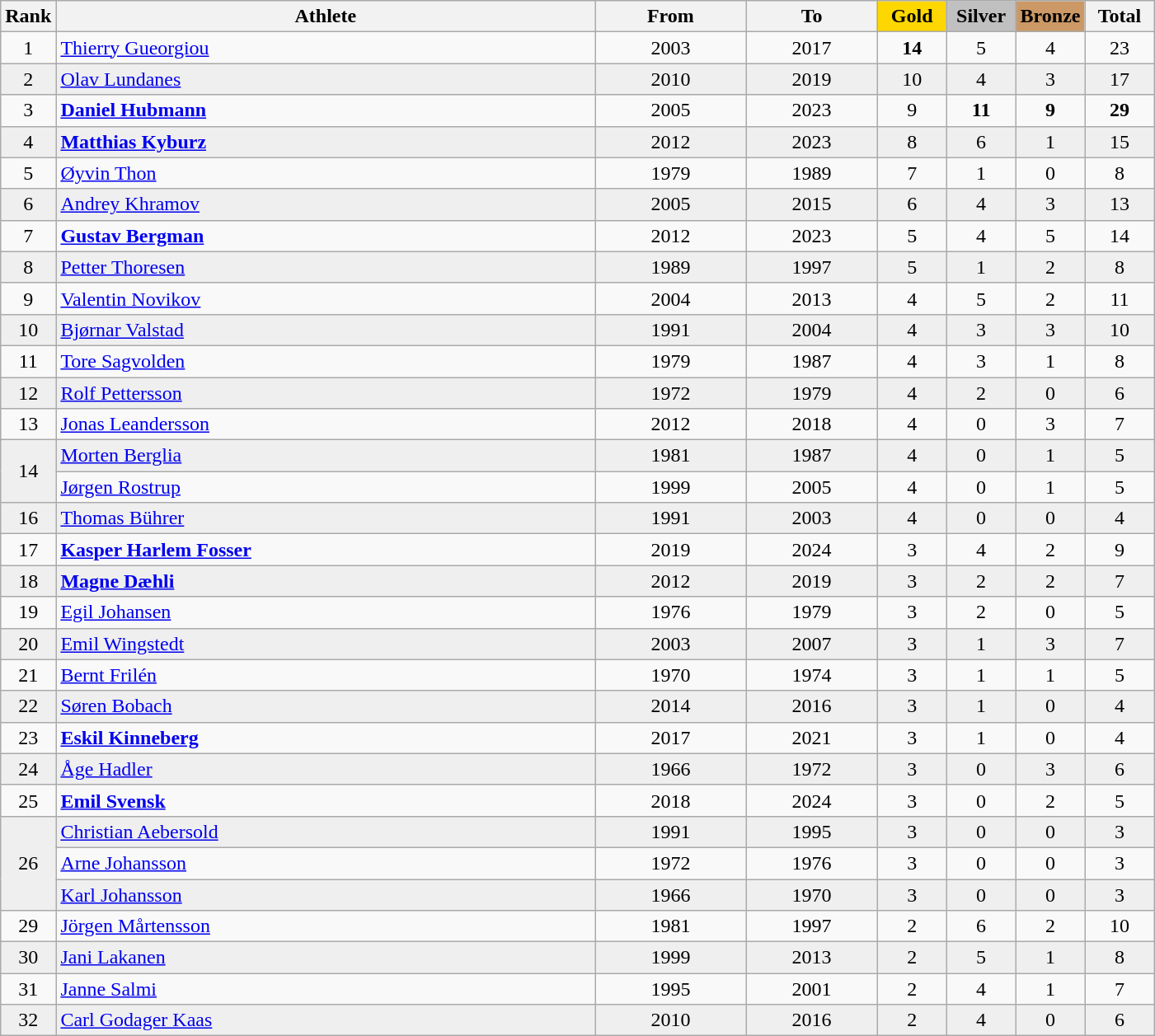<table class="wikitable" style="text-align:center">
<tr>
<th style="width:1em">Rank</th>
<th>Athlete</th>
<th>From</th>
<th>To</th>
<th style="width:6%; background: gold">Gold</th>
<th style="width:6%; background: silver">Silver</th>
<th style="width:6%; background: #c96">Bronze</th>
<th style="width:6%">Total</th>
</tr>
<tr>
<td>1</td>
<td align=left> <a href='#'>Thierry Gueorgiou</a></td>
<td>2003</td>
<td>2017</td>
<td><strong>14</strong></td>
<td>5</td>
<td>4</td>
<td>23</td>
</tr>
<tr bgcolor=efefef>
<td>2</td>
<td align=left> <a href='#'>Olav Lundanes</a></td>
<td>2010</td>
<td>2019</td>
<td>10</td>
<td>4</td>
<td>3</td>
<td>17</td>
</tr>
<tr>
<td>3</td>
<td align=left> <strong><a href='#'>Daniel Hubmann</a></strong></td>
<td>2005</td>
<td>2023</td>
<td>9</td>
<td><strong>11</strong></td>
<td><strong>9</strong></td>
<td><strong>29</strong></td>
</tr>
<tr bgcolor=efefef>
<td>4</td>
<td align=left> <strong><a href='#'>Matthias Kyburz</a></strong></td>
<td>2012</td>
<td>2023</td>
<td>8</td>
<td>6</td>
<td>1</td>
<td>15</td>
</tr>
<tr>
<td>5</td>
<td align=left> <a href='#'>Øyvin Thon</a></td>
<td>1979</td>
<td>1989</td>
<td>7</td>
<td>1</td>
<td>0</td>
<td>8</td>
</tr>
<tr bgcolor=efefef>
<td>6</td>
<td align=left> <a href='#'>Andrey Khramov</a></td>
<td>2005</td>
<td>2015</td>
<td>6</td>
<td>4</td>
<td>3</td>
<td>13</td>
</tr>
<tr>
<td>7</td>
<td align=left> <strong><a href='#'>Gustav Bergman</a></strong></td>
<td>2012</td>
<td>2023</td>
<td>5</td>
<td>4</td>
<td>5</td>
<td>14</td>
</tr>
<tr bgcolor=efefef>
<td>8</td>
<td align=left> <a href='#'>Petter Thoresen</a></td>
<td>1989</td>
<td>1997</td>
<td>5</td>
<td>1</td>
<td>2</td>
<td>8</td>
</tr>
<tr>
<td>9</td>
<td align=left> <a href='#'>Valentin Novikov</a></td>
<td>2004</td>
<td>2013</td>
<td>4</td>
<td>5</td>
<td>2</td>
<td>11</td>
</tr>
<tr bgcolor=efefef>
<td>10</td>
<td align=left> <a href='#'>Bjørnar Valstad</a></td>
<td>1991</td>
<td>2004</td>
<td>4</td>
<td>3</td>
<td>3</td>
<td>10</td>
</tr>
<tr>
<td>11</td>
<td align=left> <a href='#'>Tore Sagvolden</a></td>
<td>1979</td>
<td>1987</td>
<td>4</td>
<td>3</td>
<td>1</td>
<td>8</td>
</tr>
<tr bgcolor=efefef>
<td>12</td>
<td align=left> <a href='#'>Rolf Pettersson</a></td>
<td>1972</td>
<td>1979</td>
<td>4</td>
<td>2</td>
<td>0</td>
<td>6</td>
</tr>
<tr>
<td>13</td>
<td align=left> <a href='#'>Jonas Leandersson</a></td>
<td>2012</td>
<td>2018</td>
<td>4</td>
<td>0</td>
<td>3</td>
<td>7</td>
</tr>
<tr bgcolor=efefef>
<td rowspan=2>14</td>
<td align=left> <a href='#'>Morten Berglia</a></td>
<td>1981</td>
<td>1987</td>
<td>4</td>
<td>0</td>
<td>1</td>
<td>5</td>
</tr>
<tr>
<td align=left> <a href='#'>Jørgen Rostrup</a></td>
<td>1999</td>
<td>2005</td>
<td>4</td>
<td>0</td>
<td>1</td>
<td>5</td>
</tr>
<tr bgcolor=efefef>
<td>16</td>
<td align=left> <a href='#'>Thomas Bührer</a></td>
<td>1991</td>
<td>2003</td>
<td>4</td>
<td>0</td>
<td>0</td>
<td>4</td>
</tr>
<tr>
<td>17</td>
<td align=left> <strong><a href='#'>Kasper Harlem Fosser</a></strong></td>
<td>2019</td>
<td>2024</td>
<td>3</td>
<td>4</td>
<td>2</td>
<td>9</td>
</tr>
<tr bgcolor=efefef>
<td>18</td>
<td align=left> <strong><a href='#'>Magne Dæhli</a></strong></td>
<td>2012</td>
<td>2019</td>
<td>3</td>
<td>2</td>
<td>2</td>
<td>7</td>
</tr>
<tr>
<td>19</td>
<td align=left> <a href='#'>Egil Johansen</a></td>
<td>1976</td>
<td>1979</td>
<td>3</td>
<td>2</td>
<td>0</td>
<td>5</td>
</tr>
<tr bgcolor=efefef>
<td>20</td>
<td align=left> <a href='#'>Emil Wingstedt</a></td>
<td>2003</td>
<td>2007</td>
<td>3</td>
<td>1</td>
<td>3</td>
<td>7</td>
</tr>
<tr>
<td>21</td>
<td align=left> <a href='#'>Bernt Frilén</a></td>
<td>1970</td>
<td>1974</td>
<td>3</td>
<td>1</td>
<td>1</td>
<td>5</td>
</tr>
<tr bgcolor=efefef>
<td>22</td>
<td align=left> <a href='#'>Søren Bobach</a></td>
<td>2014</td>
<td>2016</td>
<td>3</td>
<td>1</td>
<td>0</td>
<td>4</td>
</tr>
<tr>
<td>23</td>
<td align=left> <strong><a href='#'>Eskil Kinneberg</a></strong></td>
<td>2017</td>
<td>2021</td>
<td>3</td>
<td>1</td>
<td>0</td>
<td>4</td>
</tr>
<tr bgcolor=efefef>
<td>24</td>
<td align=left> <a href='#'>Åge Hadler</a></td>
<td>1966</td>
<td>1972</td>
<td>3</td>
<td>0</td>
<td>3</td>
<td>6</td>
</tr>
<tr>
<td>25</td>
<td align=left> <strong><a href='#'>Emil Svensk</a></strong></td>
<td>2018</td>
<td>2024</td>
<td>3</td>
<td>0</td>
<td>2</td>
<td>5</td>
</tr>
<tr bgcolor=efefef>
<td rowspan=3>26</td>
<td align=left> <a href='#'>Christian Aebersold</a></td>
<td>1991</td>
<td>1995</td>
<td>3</td>
<td>0</td>
<td>0</td>
<td>3</td>
</tr>
<tr>
<td align=left> <a href='#'>Arne Johansson</a></td>
<td>1972</td>
<td>1976</td>
<td>3</td>
<td>0</td>
<td>0</td>
<td>3</td>
</tr>
<tr bgcolor=efefef>
<td align=left> <a href='#'>Karl Johansson</a></td>
<td>1966</td>
<td>1970</td>
<td>3</td>
<td>0</td>
<td>0</td>
<td>3</td>
</tr>
<tr>
<td>29</td>
<td align=left> <a href='#'>Jörgen Mårtensson</a></td>
<td>1981</td>
<td>1997</td>
<td>2</td>
<td>6</td>
<td>2</td>
<td>10</td>
</tr>
<tr bgcolor=efefef>
<td>30</td>
<td align=left> <a href='#'>Jani Lakanen</a></td>
<td>1999</td>
<td>2013</td>
<td>2</td>
<td>5</td>
<td>1</td>
<td>8</td>
</tr>
<tr>
<td>31</td>
<td align=left> <a href='#'>Janne Salmi</a></td>
<td>1995</td>
<td>2001</td>
<td>2</td>
<td>4</td>
<td>1</td>
<td>7</td>
</tr>
<tr bgcolor=efefef>
<td>32</td>
<td align=left> <a href='#'>Carl Godager Kaas</a></td>
<td>2010</td>
<td>2016</td>
<td>2</td>
<td>4</td>
<td>0</td>
<td>6</td>
</tr>
</table>
